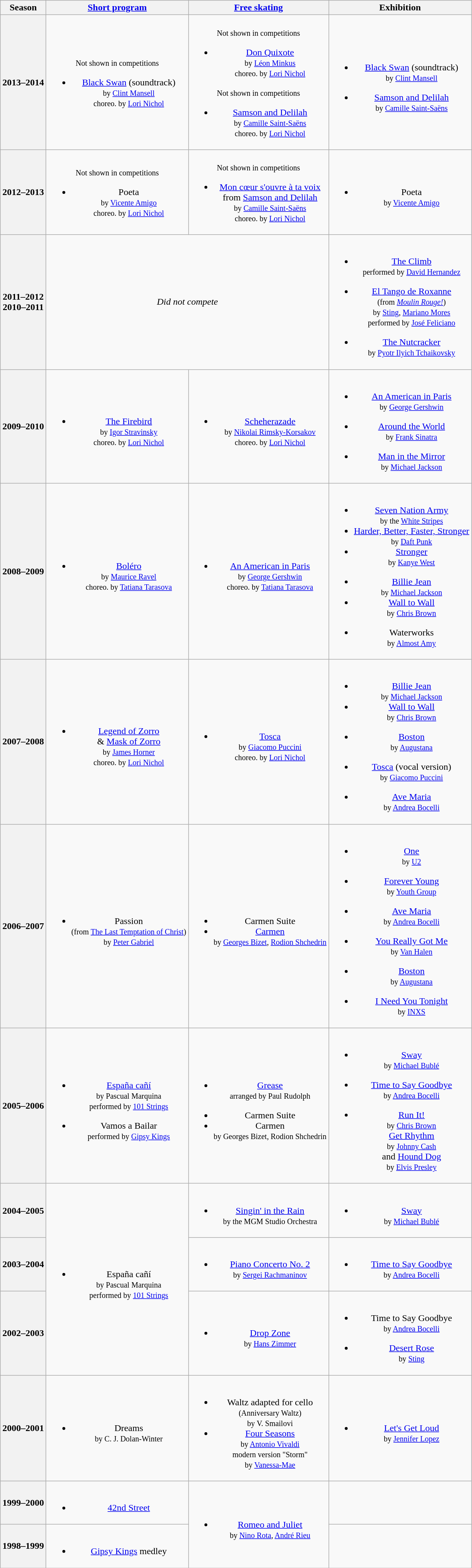<table class="wikitable" style="text-align:center">
<tr>
<th>Season</th>
<th><a href='#'>Short program</a></th>
<th><a href='#'>Free skating</a></th>
<th>Exhibition</th>
</tr>
<tr>
<th>2013–2014 <br></th>
<td><br><small>Not shown in competitions</small><ul><li><a href='#'>Black Swan</a> (soundtrack) <br><small> by <a href='#'>Clint Mansell</a> <br> choreo. by  <a href='#'>Lori Nichol</a> </small></li></ul></td>
<td><br><small>Not shown in competitions</small><ul><li><a href='#'>Don Quixote</a> <br><small> by <a href='#'>Léon Minkus</a> <br> choreo. by  <a href='#'>Lori Nichol</a> </small></li></ul><small>Not shown in competitions</small><ul><li><a href='#'>Samson and Delilah</a> <br><small> by <a href='#'>Camille Saint-Saëns</a> <br> choreo. by  <a href='#'>Lori Nichol</a> </small></li></ul></td>
<td><br><ul><li><a href='#'>Black Swan</a> (soundtrack) <br><small> by <a href='#'>Clint Mansell</a> </small></li></ul><ul><li><a href='#'>Samson and Delilah</a> <br><small> by <a href='#'>Camille Saint-Saëns</a> </small></li></ul></td>
</tr>
<tr>
<th>2012–2013 <br></th>
<td><br><small>Not shown in competitions</small><ul><li>Poeta <br><small> by <a href='#'>Vicente Amigo</a> <br> choreo. by  <a href='#'>Lori Nichol</a> </small></li></ul></td>
<td><br><small>Not shown in competitions</small><ul><li><a href='#'>Mon cœur s'ouvre à ta voix</a> <br> from <a href='#'>Samson and Delilah</a> <br><small> by <a href='#'>Camille Saint-Saëns</a>  <br> choreo. by  <a href='#'>Lori Nichol</a>  </small></li></ul></td>
<td><br><ul><li>Poeta <br><small> by <a href='#'>Vicente Amigo</a></small></li></ul></td>
</tr>
<tr>
<th>2011–2012 <br> 2010–2011 <br></th>
<td align=centre colspan=2><em>Did not compete</em></td>
<td><br><ul><li><a href='#'>The Climb</a> <br><small> performed by <a href='#'>David Hernandez</a></small></li></ul><ul><li><a href='#'>El Tango de Roxanne</a> <br><small>(from <em><a href='#'>Moulin Rouge!</a></em>) <br>by <a href='#'>Sting</a>, <a href='#'>Mariano Mores</a> <br>performed by <a href='#'>José Feliciano</a></small></li></ul><ul><li><a href='#'>The Nutcracker</a> <br><small> by <a href='#'>Pyotr Ilyich Tchaikovsky</a></small></li></ul></td>
</tr>
<tr>
<th>2009–2010 <br></th>
<td><br><ul><li><a href='#'>The Firebird</a> <br><small> by <a href='#'>Igor Stravinsky</a>  <br> choreo. by  <a href='#'>Lori Nichol</a>  </small></li></ul></td>
<td><br><ul><li><a href='#'>Scheherazade</a> <br><small> by <a href='#'>Nikolai Rimsky-Korsakov</a>  <br> choreo. by  <a href='#'>Lori Nichol</a>  </small></li></ul></td>
<td><br><ul><li><a href='#'>An American in Paris</a> <br><small> by <a href='#'>George Gershwin</a> </small></li></ul><ul><li><a href='#'>Around the World</a> <br><small> by <a href='#'>Frank Sinatra</a> </small></li></ul><ul><li><a href='#'>Man in the Mirror</a> <br><small> by <a href='#'>Michael Jackson</a> </small></li></ul></td>
</tr>
<tr>
<th>2008–2009 <br></th>
<td><br><ul><li><a href='#'>Boléro</a> <br><small> by <a href='#'>Maurice Ravel</a>  <br> choreo. by  <a href='#'>Tatiana Tarasova</a>  </small></li></ul></td>
<td><br><ul><li><a href='#'>An American in Paris</a> <br><small> by <a href='#'>George Gershwin</a>  <br> choreo. by  <a href='#'>Tatiana Tarasova</a>  </small></li></ul></td>
<td><br><ul><li><a href='#'>Seven Nation Army</a> <br><small> by the <a href='#'>White Stripes</a> </small></li><li><a href='#'>Harder, Better, Faster, Stronger</a> <br><small> by <a href='#'>Daft Punk</a> </small></li><li><a href='#'>Stronger</a> <br><small> by <a href='#'>Kanye West</a> </small></li></ul><ul><li><a href='#'>Billie Jean</a> <br><small> by <a href='#'>Michael Jackson</a> </small></li><li><a href='#'>Wall to Wall</a> <br><small>by <a href='#'>Chris Brown</a> </small></li></ul><ul><li>Waterworks <br><small> by <a href='#'>Almost Amy</a> </small></li></ul></td>
</tr>
<tr>
<th>2007–2008 <br></th>
<td><br><ul><li><a href='#'>Legend of Zorro</a> <br>& <a href='#'>Mask of Zorro</a> <br><small> by <a href='#'>James Horner</a>  <br> choreo. by  <a href='#'>Lori Nichol</a>  </small></li></ul></td>
<td><br><ul><li><a href='#'>Tosca</a> <br><small>by <a href='#'>Giacomo Puccini</a>  <br> choreo. by  <a href='#'>Lori Nichol</a> </small></li></ul></td>
<td><br><ul><li><a href='#'>Billie Jean</a> <br><small> by <a href='#'>Michael Jackson</a> </small></li><li><a href='#'>Wall to Wall</a> <br><small> by <a href='#'>Chris Brown</a> </small></li></ul><ul><li><a href='#'>Boston</a> <br><small> by <a href='#'>Augustana</a> </small></li></ul><ul><li><a href='#'>Tosca</a> (vocal version) <br><small> by <a href='#'>Giacomo Puccini</a></small></li></ul><ul><li><a href='#'>Ave Maria</a> <br><small> by <a href='#'>Andrea Bocelli</a> </small></li></ul></td>
</tr>
<tr>
<th>2006–2007 <br></th>
<td><br><ul><li>Passion <br><small> (from <a href='#'>The Last Temptation of Christ</a>) <br> by <a href='#'>Peter Gabriel</a> </small></li></ul></td>
<td><br><ul><li>Carmen Suite</li><li><a href='#'>Carmen</a> <br><small> by <a href='#'>Georges Bizet</a>, <a href='#'>Rodion Shchedrin</a> </small></li></ul></td>
<td><br><ul><li><a href='#'>One</a> <br><small> by <a href='#'>U2</a> </small></li></ul><ul><li><a href='#'>Forever Young</a> <br><small> by <a href='#'>Youth Group</a> </small></li></ul><ul><li><a href='#'>Ave Maria</a> <br><small> by <a href='#'>Andrea Bocelli</a> </small></li></ul><ul><li><a href='#'>You Really Got Me</a> <br><small> by <a href='#'>Van Halen</a> </small></li></ul><ul><li><a href='#'>Boston</a> <br> <small> by <a href='#'>Augustana</a> </small></li></ul><ul><li><a href='#'>I Need You Tonight</a> <br><small> by <a href='#'>INXS</a> </small></li></ul></td>
</tr>
<tr>
<th>2005–2006 <br></th>
<td><br><ul><li><a href='#'>España cañí</a> <br><small> by Pascual Marquina <br> performed by <a href='#'>101 Strings</a> </small></li></ul><ul><li>Vamos a Bailar <br><small> performed by <a href='#'>Gipsy Kings</a> </small></li></ul></td>
<td><br><ul><li><a href='#'>Grease</a> <br><small> arranged by Paul Rudolph </small></li></ul><ul><li>Carmen Suite</li><li>Carmen <br><small> by Georges Bizet, Rodion Shchedrin </small></li></ul></td>
<td><br><ul><li><a href='#'>Sway</a> <br><small>by <a href='#'>Michael Bublé</a> </small></li></ul><ul><li><a href='#'>Time to Say Goodbye</a> <br><small>by <a href='#'>Andrea Bocelli</a> </small></li></ul><ul><li><a href='#'>Run It!</a> <br><small> by <a href='#'>Chris Brown</a> </small><br> <a href='#'>Get Rhythm</a> <br><small> by <a href='#'>Johnny Cash</a></small> <br> and <a href='#'>Hound Dog</a> <br><small> by <a href='#'>Elvis Presley</a></small></li></ul></td>
</tr>
<tr>
<th>2004–2005 <br></th>
<td rowspan="3"><br><ul><li>España cañí <br><small> by Pascual Marquina <br> performed by <a href='#'>101 Strings</a> </small></li></ul></td>
<td><br><ul><li><a href='#'>Singin' in the Rain</a> <br><small> by the MGM Studio Orchestra </small></li></ul></td>
<td><br><ul><li><a href='#'>Sway</a> <br><small> by <a href='#'>Michael Bublé</a> </small></li></ul></td>
</tr>
<tr>
<th>2003–2004 <br></th>
<td><br><ul><li><a href='#'>Piano Concerto No. 2</a> <br><small> by <a href='#'>Sergei Rachmaninov</a> </small></li></ul></td>
<td><br><ul><li><a href='#'>Time to Say Goodbye</a> <br><small>by <a href='#'>Andrea Bocelli</a> </small></li></ul></td>
</tr>
<tr>
<th>2002–2003 <br></th>
<td><br><ul><li><a href='#'>Drop Zone</a> <br><small> by <a href='#'>Hans Zimmer</a> </small></li></ul></td>
<td><br><ul><li>Time to Say Goodbye <br><small> by <a href='#'>Andrea Bocelli</a> </small></li></ul><ul><li><a href='#'>Desert Rose</a> <br><small> by <a href='#'>Sting</a> </small></li></ul></td>
</tr>
<tr>
<th>2000–2001 <br></th>
<td><br><ul><li>Dreams <br><small> by C. J. Dolan-Winter </small></li></ul></td>
<td><br><ul><li>Waltz adapted for cello <br><small> (Anniversary Waltz) <br> by V. Smailovi </small></li><li><a href='#'>Four Seasons</a> <br><small> by <a href='#'>Antonio Vivaldi</a> <br> modern version "Storm" <br> by <a href='#'>Vanessa-Mae</a> </small></li></ul></td>
<td><br><ul><li><a href='#'>Let's Get Loud</a> <br><small> by <a href='#'>Jennifer Lopez</a> </small></li></ul></td>
</tr>
<tr>
<th>1999–2000</th>
<td><br><ul><li><a href='#'>42nd Street</a></li></ul></td>
<td rowspan="2"><br><ul><li><a href='#'>Romeo and Juliet</a> <br><small> by <a href='#'>Nino Rota</a>, <a href='#'>André Rieu</a> </small></li></ul></td>
<td></td>
</tr>
<tr>
<th>1998–1999</th>
<td><br><ul><li><a href='#'>Gipsy Kings</a> medley</li></ul></td>
<td></td>
</tr>
</table>
